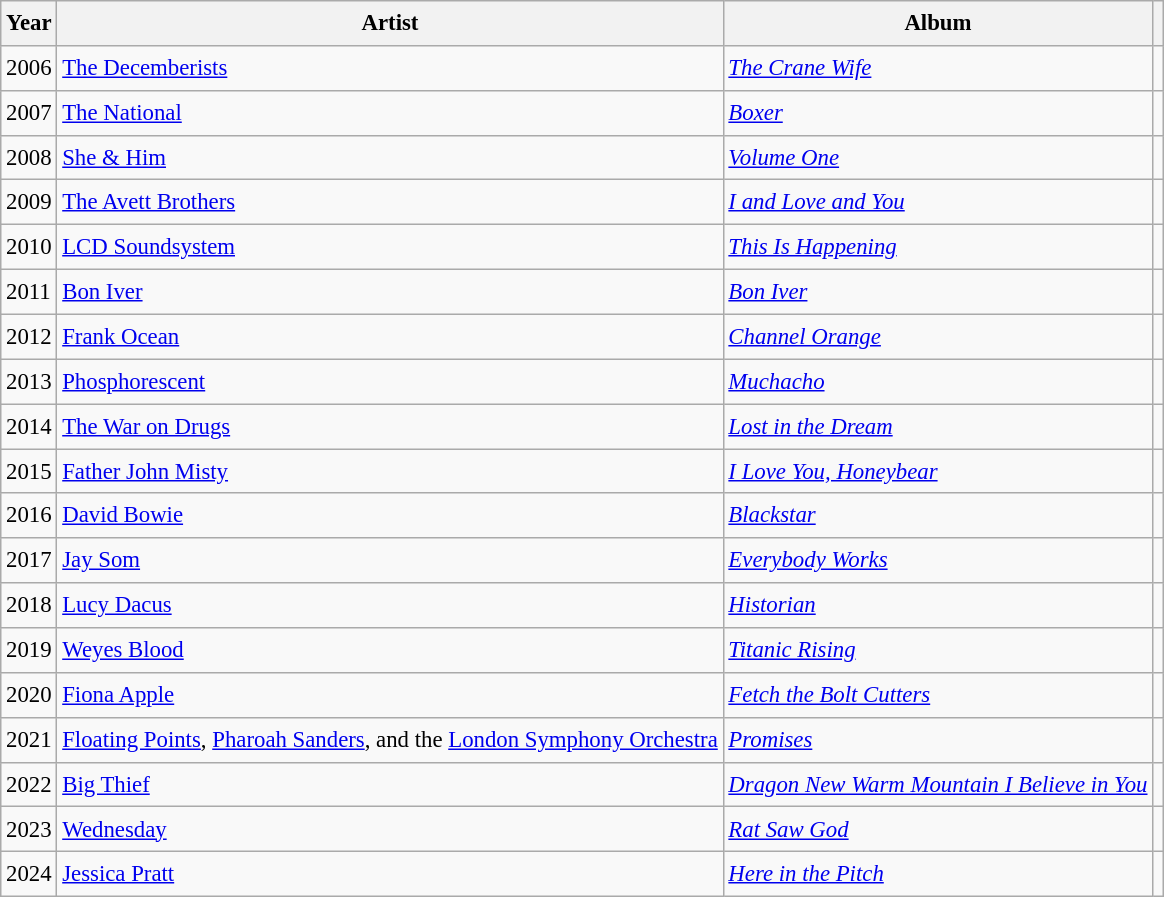<table class="wikitable" style="font-size:0.95em;line-height:1.5em;">
<tr>
<th>Year</th>
<th>Artist</th>
<th>Album</th>
<th></th>
</tr>
<tr>
<td>2006</td>
<td><a href='#'>The Decemberists</a></td>
<td><em><a href='#'>The Crane Wife</a></em></td>
<td></td>
</tr>
<tr>
<td>2007</td>
<td><a href='#'>The National</a></td>
<td><em><a href='#'>Boxer</a></em></td>
<td></td>
</tr>
<tr>
<td>2008</td>
<td><a href='#'>She & Him</a></td>
<td><em><a href='#'>Volume One</a></em></td>
<td></td>
</tr>
<tr>
<td>2009</td>
<td><a href='#'>The Avett Brothers</a></td>
<td><em><a href='#'>I and Love and You</a></em></td>
<td></td>
</tr>
<tr>
<td>2010</td>
<td><a href='#'>LCD Soundsystem</a></td>
<td><em><a href='#'>This Is Happening</a></em></td>
<td></td>
</tr>
<tr>
<td>2011</td>
<td><a href='#'>Bon Iver</a></td>
<td><em><a href='#'>Bon Iver</a></em></td>
<td></td>
</tr>
<tr>
<td>2012</td>
<td><a href='#'>Frank Ocean</a></td>
<td><em><a href='#'>Channel Orange</a></em></td>
<td></td>
</tr>
<tr>
<td>2013</td>
<td><a href='#'>Phosphorescent</a></td>
<td><em><a href='#'>Muchacho</a></em></td>
<td></td>
</tr>
<tr>
<td>2014</td>
<td><a href='#'>The War on Drugs</a></td>
<td><em><a href='#'>Lost in the Dream</a></em></td>
<td></td>
</tr>
<tr>
<td>2015</td>
<td><a href='#'>Father John Misty</a></td>
<td><em><a href='#'>I Love You, Honeybear</a></em></td>
<td></td>
</tr>
<tr>
<td>2016</td>
<td><a href='#'>David Bowie</a></td>
<td><em><a href='#'>Blackstar</a></em></td>
<td></td>
</tr>
<tr>
<td>2017</td>
<td><a href='#'>Jay Som</a></td>
<td><em><a href='#'>Everybody Works</a></em></td>
<td></td>
</tr>
<tr>
<td>2018</td>
<td><a href='#'>Lucy Dacus</a></td>
<td><em><a href='#'>Historian</a></em></td>
<td></td>
</tr>
<tr>
<td>2019</td>
<td><a href='#'>Weyes Blood</a></td>
<td><em><a href='#'>Titanic Rising</a></em></td>
<td></td>
</tr>
<tr>
<td>2020</td>
<td><a href='#'>Fiona Apple</a></td>
<td><em><a href='#'>Fetch the Bolt Cutters</a></em></td>
<td></td>
</tr>
<tr>
<td>2021</td>
<td><a href='#'>Floating Points</a>, <a href='#'>Pharoah Sanders</a>, and the <a href='#'>London Symphony Orchestra</a></td>
<td><em><a href='#'>Promises</a></em></td>
<td></td>
</tr>
<tr>
<td>2022</td>
<td><a href='#'>Big Thief</a></td>
<td><em><a href='#'>Dragon New Warm Mountain I Believe in You</a></em></td>
<td></td>
</tr>
<tr>
<td>2023</td>
<td><a href='#'>Wednesday</a></td>
<td><em><a href='#'>Rat Saw God</a></em></td>
<td></td>
</tr>
<tr>
<td>2024</td>
<td><a href='#'>Jessica Pratt</a></td>
<td><em><a href='#'>Here in the Pitch</a></em></td>
<td></td>
</tr>
</table>
